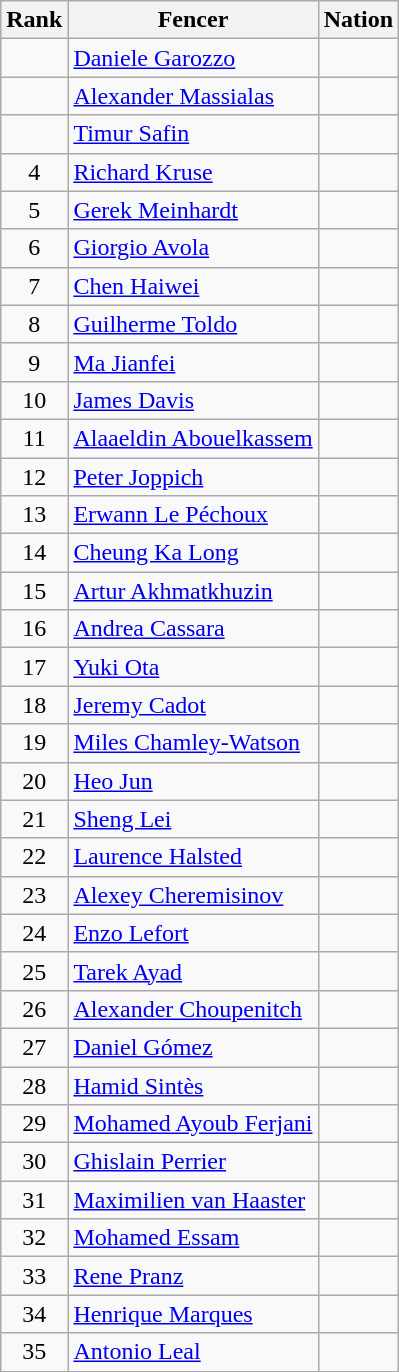<table class="wikitable sortable" style="text-align: left;">
<tr>
<th>Rank</th>
<th>Fencer</th>
<th>Nation</th>
</tr>
<tr>
<td align=center></td>
<td><a href='#'>Daniele Garozzo</a></td>
<td></td>
</tr>
<tr>
<td align=center></td>
<td><a href='#'>Alexander Massialas</a></td>
<td></td>
</tr>
<tr>
<td align=center></td>
<td><a href='#'>Timur Safin</a></td>
<td></td>
</tr>
<tr>
<td align=center>4</td>
<td><a href='#'>Richard Kruse</a></td>
<td></td>
</tr>
<tr>
<td align=center>5</td>
<td><a href='#'>Gerek Meinhardt</a></td>
<td></td>
</tr>
<tr>
<td align=center>6</td>
<td><a href='#'>Giorgio Avola</a></td>
<td></td>
</tr>
<tr>
<td align=center>7</td>
<td><a href='#'>Chen Haiwei</a></td>
<td></td>
</tr>
<tr>
<td align=center>8</td>
<td><a href='#'>Guilherme Toldo</a></td>
<td></td>
</tr>
<tr>
<td align=center>9</td>
<td><a href='#'>Ma Jianfei</a></td>
<td></td>
</tr>
<tr>
<td align=center>10</td>
<td><a href='#'>James Davis</a></td>
<td></td>
</tr>
<tr>
<td align=center>11</td>
<td><a href='#'>Alaaeldin Abouelkassem</a></td>
<td></td>
</tr>
<tr>
<td align=center>12</td>
<td><a href='#'>Peter Joppich</a></td>
<td></td>
</tr>
<tr>
<td align=center>13</td>
<td><a href='#'>Erwann Le Péchoux</a></td>
<td></td>
</tr>
<tr>
<td align=center>14</td>
<td><a href='#'>Cheung Ka Long</a></td>
<td></td>
</tr>
<tr>
<td align=center>15</td>
<td><a href='#'>Artur Akhmatkhuzin</a></td>
<td></td>
</tr>
<tr>
<td align=center>16</td>
<td><a href='#'>Andrea Cassara</a></td>
<td></td>
</tr>
<tr>
<td align=center>17</td>
<td><a href='#'>Yuki Ota</a></td>
<td></td>
</tr>
<tr>
<td align=center>18</td>
<td><a href='#'>Jeremy Cadot</a></td>
<td></td>
</tr>
<tr>
<td align=center>19</td>
<td><a href='#'>Miles Chamley-Watson</a></td>
<td></td>
</tr>
<tr>
<td align=center>20</td>
<td><a href='#'>Heo Jun</a></td>
<td></td>
</tr>
<tr>
<td align=center>21</td>
<td><a href='#'>Sheng Lei</a></td>
<td></td>
</tr>
<tr>
<td align=center>22</td>
<td><a href='#'>Laurence Halsted</a></td>
<td></td>
</tr>
<tr>
<td align=center>23</td>
<td><a href='#'>Alexey Cheremisinov</a></td>
<td></td>
</tr>
<tr>
<td align=center>24</td>
<td><a href='#'>Enzo Lefort</a></td>
<td></td>
</tr>
<tr>
<td align=center>25</td>
<td><a href='#'>Tarek Ayad</a></td>
<td></td>
</tr>
<tr>
<td align=center>26</td>
<td><a href='#'>Alexander Choupenitch</a></td>
<td></td>
</tr>
<tr>
<td align=center>27</td>
<td><a href='#'>Daniel Gómez</a></td>
<td></td>
</tr>
<tr>
<td align=center>28</td>
<td><a href='#'>Hamid Sintès</a></td>
<td></td>
</tr>
<tr>
<td align=center>29</td>
<td><a href='#'>Mohamed Ayoub Ferjani</a></td>
<td></td>
</tr>
<tr>
<td align=center>30</td>
<td><a href='#'>Ghislain Perrier</a></td>
<td></td>
</tr>
<tr>
<td align=center>31</td>
<td><a href='#'>Maximilien van Haaster</a></td>
<td></td>
</tr>
<tr>
<td align=center>32</td>
<td><a href='#'>Mohamed Essam</a></td>
<td></td>
</tr>
<tr>
<td align=center>33</td>
<td><a href='#'>Rene Pranz</a></td>
<td></td>
</tr>
<tr>
<td align=center>34</td>
<td><a href='#'>Henrique Marques</a></td>
<td></td>
</tr>
<tr>
<td align=center>35</td>
<td><a href='#'>Antonio Leal</a></td>
<td></td>
</tr>
</table>
